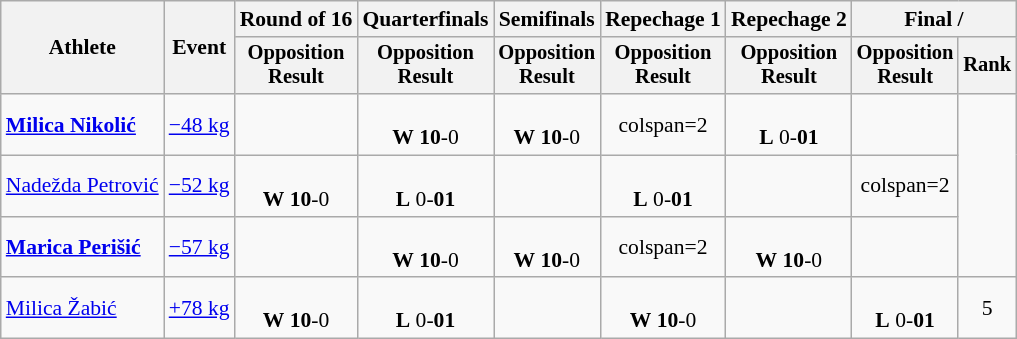<table class="wikitable" style="font-size:90%">
<tr>
<th rowspan="2">Athlete</th>
<th rowspan="2">Event</th>
<th>Round of 16</th>
<th>Quarterfinals</th>
<th>Semifinals</th>
<th>Repechage 1</th>
<th>Repechage 2</th>
<th colspan=2>Final / </th>
</tr>
<tr style="font-size:95%">
<th>Opposition<br>Result</th>
<th>Opposition<br>Result</th>
<th>Opposition<br>Result</th>
<th>Opposition<br>Result</th>
<th>Opposition<br>Result</th>
<th>Opposition<br>Result</th>
<th>Rank</th>
</tr>
<tr align=center>
<td align=left><strong><a href='#'>Milica Nikolić</a></strong></td>
<td align=left><a href='#'>−48 kg</a></td>
<td></td>
<td><br><strong>W</strong> <strong>10</strong>-0</td>
<td><br><strong>W</strong> <strong>10</strong>-0</td>
<td>colspan=2</td>
<td><br><strong>L</strong> 0-<strong>01</strong></td>
<td></td>
</tr>
<tr align=center>
<td align=left><a href='#'>Nadežda Petrović</a></td>
<td align=left><a href='#'>−52 kg</a></td>
<td><br><strong>W</strong> <strong>10</strong>-0</td>
<td><br><strong>L</strong> 0-<strong>01</strong></td>
<td></td>
<td><br><strong>L</strong> 0-<strong>01</strong></td>
<td></td>
<td>colspan=2 </td>
</tr>
<tr align=center>
<td align=left><strong><a href='#'>Marica Perišić</a></strong></td>
<td align=left><a href='#'>−57 kg</a></td>
<td></td>
<td><br><strong>W</strong> <strong>10</strong>-0</td>
<td><br><strong>W</strong> <strong>10</strong>-0</td>
<td>colspan=2</td>
<td><br><strong>W</strong> <strong>10</strong>-0</td>
<td></td>
</tr>
<tr align=center>
<td align=left><a href='#'>Milica Žabić</a></td>
<td align=left><a href='#'>+78 kg</a></td>
<td><br><strong>W</strong> <strong>10</strong>-0</td>
<td><br><strong>L</strong> 0-<strong>01</strong></td>
<td></td>
<td><br><strong>W</strong> <strong>10</strong>-0</td>
<td></td>
<td><br><strong>L</strong> 0-<strong>01</strong></td>
<td>5</td>
</tr>
</table>
